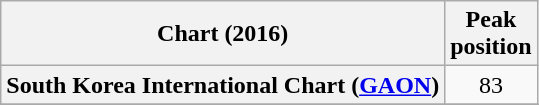<table class="wikitable sortable plainrowheaders" style="text-align:center">
<tr>
<th>Chart (2016)</th>
<th>Peak <br> position</th>
</tr>
<tr>
<th scope="row">South Korea International Chart (<a href='#'>GAON</a>)</th>
<td>83</td>
</tr>
<tr>
</tr>
<tr>
</tr>
</table>
